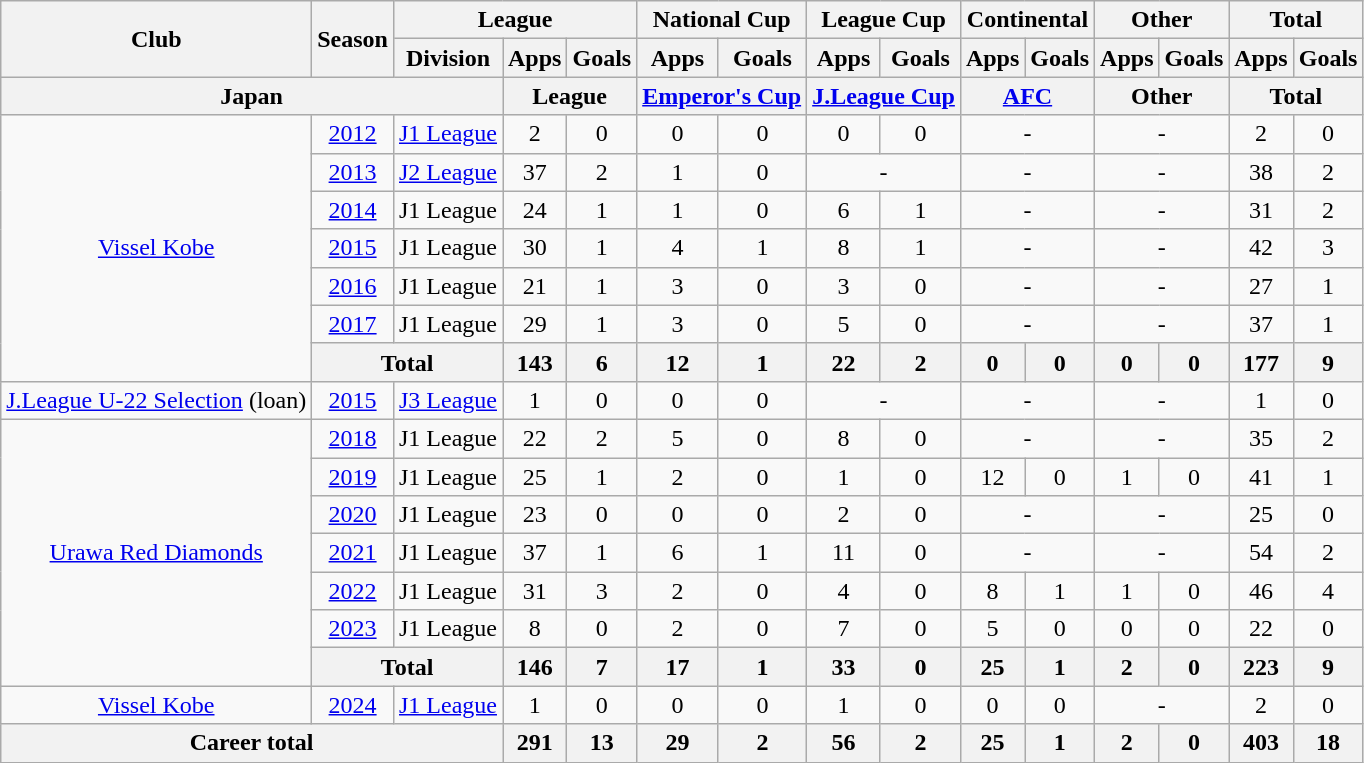<table class="wikitable" style="text-align: center;">
<tr>
<th rowspan="2">Club</th>
<th rowspan="2">Season</th>
<th colspan="3">League</th>
<th colspan="2">National Cup</th>
<th colspan="2">League Cup</th>
<th colspan="2">Continental</th>
<th colspan="2">Other</th>
<th colspan="2">Total</th>
</tr>
<tr>
<th>Division</th>
<th>Apps</th>
<th>Goals</th>
<th>Apps</th>
<th>Goals</th>
<th>Apps</th>
<th>Goals</th>
<th>Apps</th>
<th>Goals</th>
<th>Apps</th>
<th>Goals</th>
<th>Apps</th>
<th>Goals</th>
</tr>
<tr>
<th colspan=3>Japan</th>
<th colspan=2>League</th>
<th colspan=2><a href='#'>Emperor's Cup</a></th>
<th colspan=2><a href='#'>J.League Cup</a></th>
<th colspan=2><a href='#'>AFC</a></th>
<th colspan=2>Other</th>
<th colspan=2>Total</th>
</tr>
<tr>
<td rowspan="7"><a href='#'>Vissel Kobe</a></td>
<td><a href='#'>2012</a></td>
<td><a href='#'>J1 League</a></td>
<td>2</td>
<td>0</td>
<td>0</td>
<td>0</td>
<td>0</td>
<td>0</td>
<td colspan="2">-</td>
<td colspan="2">-</td>
<td>2</td>
<td>0</td>
</tr>
<tr>
<td><a href='#'>2013</a></td>
<td><a href='#'>J2 League</a></td>
<td>37</td>
<td>2</td>
<td>1</td>
<td>0</td>
<td colspan="2">-</td>
<td colspan="2">-</td>
<td colspan="2">-</td>
<td>38</td>
<td>2</td>
</tr>
<tr>
<td><a href='#'>2014</a></td>
<td>J1 League</td>
<td>24</td>
<td>1</td>
<td>1</td>
<td>0</td>
<td>6</td>
<td>1</td>
<td colspan="2">-</td>
<td colspan="2">-</td>
<td>31</td>
<td>2</td>
</tr>
<tr>
<td><a href='#'>2015</a></td>
<td>J1 League</td>
<td>30</td>
<td>1</td>
<td>4</td>
<td>1</td>
<td>8</td>
<td>1</td>
<td colspan="2">-</td>
<td colspan="2">-</td>
<td>42</td>
<td>3</td>
</tr>
<tr>
<td><a href='#'>2016</a></td>
<td>J1 League</td>
<td>21</td>
<td>1</td>
<td>3</td>
<td>0</td>
<td>3</td>
<td>0</td>
<td colspan="2">-</td>
<td colspan="2">-</td>
<td>27</td>
<td>1</td>
</tr>
<tr>
<td><a href='#'>2017</a></td>
<td>J1 League</td>
<td>29</td>
<td>1</td>
<td>3</td>
<td>0</td>
<td>5</td>
<td>0</td>
<td colspan="2">-</td>
<td colspan="2">-</td>
<td>37</td>
<td>1</td>
</tr>
<tr>
<th colspan="2">Total</th>
<th>143</th>
<th>6</th>
<th>12</th>
<th>1</th>
<th>22</th>
<th>2</th>
<th>0</th>
<th>0</th>
<th>0</th>
<th>0</th>
<th>177</th>
<th>9</th>
</tr>
<tr>
<td><a href='#'>J.League U-22 Selection</a> (loan)</td>
<td><a href='#'>2015</a></td>
<td><a href='#'>J3 League</a></td>
<td>1</td>
<td>0</td>
<td>0</td>
<td>0</td>
<td colspan="2">-</td>
<td colspan="2">-</td>
<td colspan="2">-</td>
<td>1</td>
<td>0</td>
</tr>
<tr>
<td rowspan="7"><a href='#'>Urawa Red Diamonds</a></td>
<td><a href='#'>2018</a></td>
<td>J1 League</td>
<td>22</td>
<td>2</td>
<td>5</td>
<td>0</td>
<td>8</td>
<td>0</td>
<td colspan="2">-</td>
<td colspan="2">-</td>
<td>35</td>
<td>2</td>
</tr>
<tr>
<td><a href='#'>2019</a></td>
<td>J1 League</td>
<td>25</td>
<td>1</td>
<td>2</td>
<td>0</td>
<td>1</td>
<td>0</td>
<td>12</td>
<td>0</td>
<td>1</td>
<td>0</td>
<td>41</td>
<td>1</td>
</tr>
<tr>
<td><a href='#'>2020</a></td>
<td>J1 League</td>
<td>23</td>
<td>0</td>
<td>0</td>
<td>0</td>
<td>2</td>
<td>0</td>
<td colspan="2">-</td>
<td colspan="2">-</td>
<td>25</td>
<td>0</td>
</tr>
<tr>
<td><a href='#'>2021</a></td>
<td>J1 League</td>
<td>37</td>
<td>1</td>
<td>6</td>
<td>1</td>
<td>11</td>
<td>0</td>
<td colspan="2">-</td>
<td colspan="2">-</td>
<td>54</td>
<td>2</td>
</tr>
<tr>
<td><a href='#'>2022</a></td>
<td>J1 League</td>
<td>31</td>
<td>3</td>
<td>2</td>
<td>0</td>
<td>4</td>
<td>0</td>
<td>8</td>
<td>1</td>
<td>1</td>
<td>0</td>
<td>46</td>
<td>4</td>
</tr>
<tr>
<td><a href='#'>2023</a></td>
<td>J1 League</td>
<td>8</td>
<td>0</td>
<td>2</td>
<td>0</td>
<td>7</td>
<td>0</td>
<td>5</td>
<td>0</td>
<td>0</td>
<td>0</td>
<td>22</td>
<td>0</td>
</tr>
<tr>
<th colspan="2">Total</th>
<th>146</th>
<th>7</th>
<th>17</th>
<th>1</th>
<th>33</th>
<th>0</th>
<th>25</th>
<th>1</th>
<th>2</th>
<th>0</th>
<th>223</th>
<th>9</th>
</tr>
<tr>
<td><a href='#'>Vissel Kobe</a></td>
<td><a href='#'>2024</a></td>
<td><a href='#'>J1 League</a></td>
<td>1</td>
<td>0</td>
<td>0</td>
<td>0</td>
<td>1</td>
<td>0</td>
<td>0</td>
<td>0</td>
<td colspan="2">-</td>
<td>2</td>
<td>0</td>
</tr>
<tr>
<th colspan="3">Career total</th>
<th>291</th>
<th>13</th>
<th>29</th>
<th>2</th>
<th>56</th>
<th>2</th>
<th>25</th>
<th>1</th>
<th>2</th>
<th>0</th>
<th>403</th>
<th>18</th>
</tr>
</table>
